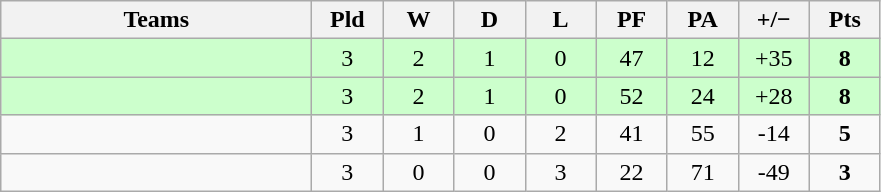<table class="wikitable" style="text-align: center;">
<tr>
<th width="200">Teams</th>
<th width="40">Pld</th>
<th width="40">W</th>
<th width="40">D</th>
<th width="40">L</th>
<th width="40">PF</th>
<th width="40">PA</th>
<th width="40">+/−</th>
<th width="40">Pts</th>
</tr>
<tr bgcolor=#ccffcc>
<td align=left></td>
<td>3</td>
<td>2</td>
<td>1</td>
<td>0</td>
<td>47</td>
<td>12</td>
<td>+35</td>
<td><strong>8</strong></td>
</tr>
<tr bgcolor=#ccffcc>
<td align=left></td>
<td>3</td>
<td>2</td>
<td>1</td>
<td>0</td>
<td>52</td>
<td>24</td>
<td>+28</td>
<td><strong>8</strong></td>
</tr>
<tr>
<td align=left></td>
<td>3</td>
<td>1</td>
<td>0</td>
<td>2</td>
<td>41</td>
<td>55</td>
<td>-14</td>
<td><strong>5</strong></td>
</tr>
<tr>
<td align=left></td>
<td>3</td>
<td>0</td>
<td>0</td>
<td>3</td>
<td>22</td>
<td>71</td>
<td>-49</td>
<td><strong>3</strong></td>
</tr>
</table>
